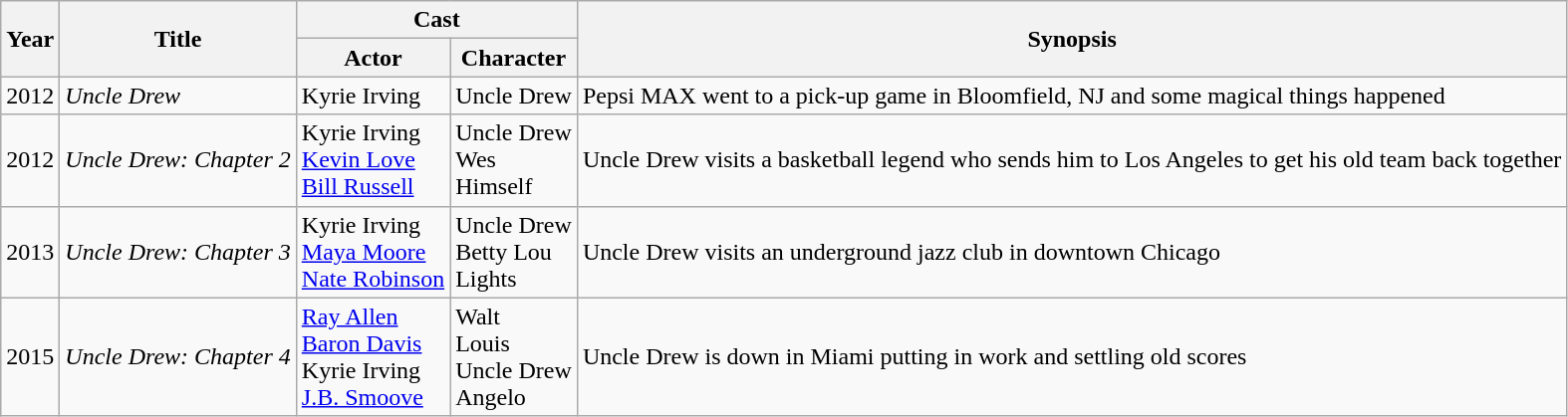<table class="wikitable plainrowheaders">
<tr>
<th scope="col" rowspan="2">Year</th>
<th scope="col" rowspan="2">Title</th>
<th scope="col" colspan="2">Cast</th>
<th scope="col" rowspan="2">Synopsis</th>
</tr>
<tr>
<th scope="col">Actor</th>
<th scope="col">Character</th>
</tr>
<tr>
<td>2012</td>
<td><em>Uncle Drew</em></td>
<td>Kyrie Irving</td>
<td>Uncle Drew</td>
<td>Pepsi MAX went to a pick-up game in Bloomfield, NJ and some magical things happened</td>
</tr>
<tr>
<td>2012</td>
<td><em>Uncle Drew: Chapter 2</em></td>
<td>Kyrie Irving<br> <a href='#'>Kevin Love</a><br> <a href='#'>Bill Russell</a></td>
<td>Uncle Drew<br> Wes<br> Himself</td>
<td>Uncle Drew visits a basketball legend who sends him to Los Angeles to get his old team back together</td>
</tr>
<tr>
<td>2013</td>
<td><em>Uncle Drew: Chapter 3</em></td>
<td>Kyrie Irving<br> <a href='#'>Maya Moore</a><br> <a href='#'>Nate Robinson</a></td>
<td>Uncle Drew<br> Betty Lou<br> Lights</td>
<td>Uncle Drew visits an underground jazz club in downtown Chicago</td>
</tr>
<tr>
<td>2015</td>
<td><em>Uncle Drew: Chapter 4</em></td>
<td><a href='#'>Ray Allen</a><br> <a href='#'>Baron Davis</a><br> Kyrie Irving<br> <a href='#'>J.B. Smoove</a></td>
<td>Walt<br> Louis<br> Uncle Drew<br> Angelo</td>
<td>Uncle Drew is down in Miami putting in work and settling old scores</td>
</tr>
</table>
